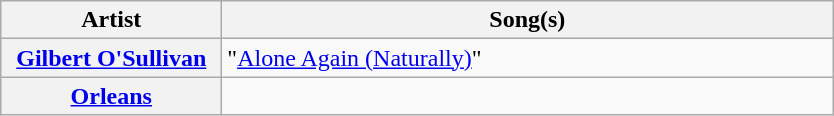<table class="wikitable plainrowheaders sortable">
<tr>
<th scope="col" style="width:140px;">Artist</th>
<th scope="col" style="width:400px;">Song(s)</th>
</tr>
<tr>
<th scope="row"><a href='#'>Gilbert O'Sullivan</a></th>
<td>"<a href='#'>Alone Again (Naturally)</a>"</td>
</tr>
<tr>
<th scope="row"><a href='#'>Orleans</a></th>
<td></td>
</tr>
</table>
